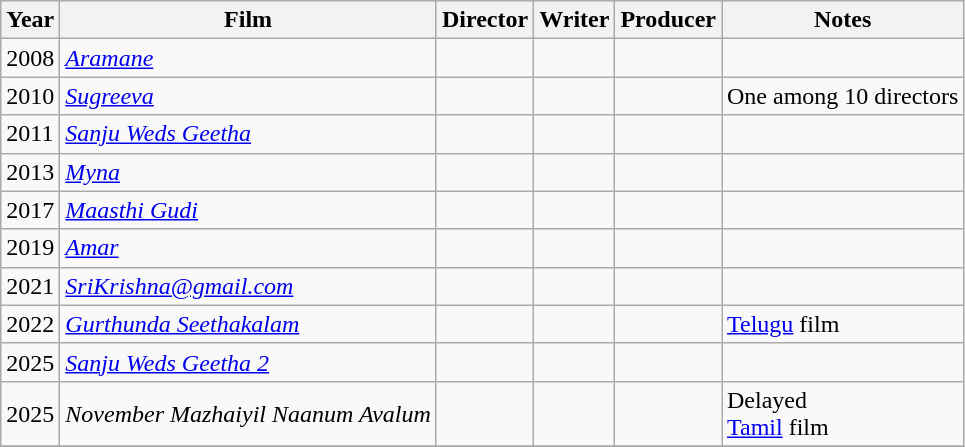<table class="wikitable sortable">
<tr>
<th>Year</th>
<th>Film</th>
<th>Director</th>
<th>Writer</th>
<th>Producer</th>
<th>Notes</th>
</tr>
<tr>
<td>2008</td>
<td><em><a href='#'>Aramane</a></em></td>
<td></td>
<td></td>
<td></td>
<td></td>
</tr>
<tr>
<td>2010</td>
<td><em><a href='#'>Sugreeva</a></em></td>
<td></td>
<td></td>
<td></td>
<td>One among 10 directors</td>
</tr>
<tr>
<td>2011</td>
<td><em><a href='#'>Sanju Weds Geetha</a></em></td>
<td></td>
<td></td>
<td></td>
<td></td>
</tr>
<tr>
<td>2013</td>
<td><em><a href='#'>Myna</a></em></td>
<td></td>
<td></td>
<td></td>
<td></td>
</tr>
<tr>
<td>2017</td>
<td><em><a href='#'>Maasthi Gudi</a></em></td>
<td></td>
<td></td>
<td></td>
<td></td>
</tr>
<tr>
<td>2019</td>
<td><em><a href='#'>Amar</a></em></td>
<td></td>
<td></td>
<td></td>
<td></td>
</tr>
<tr>
<td>2021</td>
<td><em><a href='#'>SriKrishna@gmail.com</a></em></td>
<td></td>
<td></td>
<td></td>
<td></td>
</tr>
<tr>
<td>2022</td>
<td><em><a href='#'>Gurthunda Seethakalam</a></em></td>
<td></td>
<td></td>
<td></td>
<td><a href='#'>Telugu</a> film</td>
</tr>
<tr>
<td>2025</td>
<td><em><a href='#'>Sanju Weds Geetha 2</a></em></td>
<td></td>
<td></td>
<td></td>
<td></td>
</tr>
<tr>
<td>2025</td>
<td><em>November Mazhaiyil Naanum Avalum</em></td>
<td></td>
<td></td>
<td></td>
<td>Delayed <br> <a href='#'>Tamil</a> film</td>
</tr>
<tr>
</tr>
</table>
